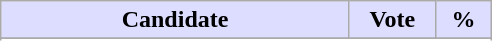<table class="wikitable">
<tr>
<th style="background:#ddf; width:225px;">Candidate</th>
<th style="background:#ddf; width:50px;">Vote</th>
<th style="background:#ddf; width:30px;">%</th>
</tr>
<tr>
</tr>
<tr>
</tr>
</table>
